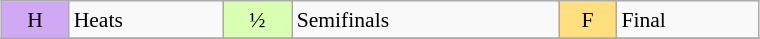<table class="wikitable" style="margin:0.5em auto; font-size:90%; line-height:1.25em;" width=40%;>
<tr>
<td bgcolor="#D0A9F5" align=center>H</td>
<td>Heats</td>
<td bgcolor="#D9FFB2" align=center>½</td>
<td>Semifinals</td>
<td bgcolor="#FFDF80" align=center>F</td>
<td>Final</td>
</tr>
<tr>
</tr>
</table>
